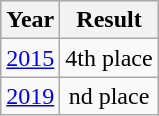<table class="wikitable"  style="text-align:center;">
<tr style="background:#cccccc;">
<th>Year</th>
<th>Result</th>
</tr>
<tr>
<td> <a href='#'>2015</a></td>
<td>4th place</td>
</tr>
<tr>
<td> <a href='#'>2019</a></td>
<td>nd place</td>
</tr>
</table>
